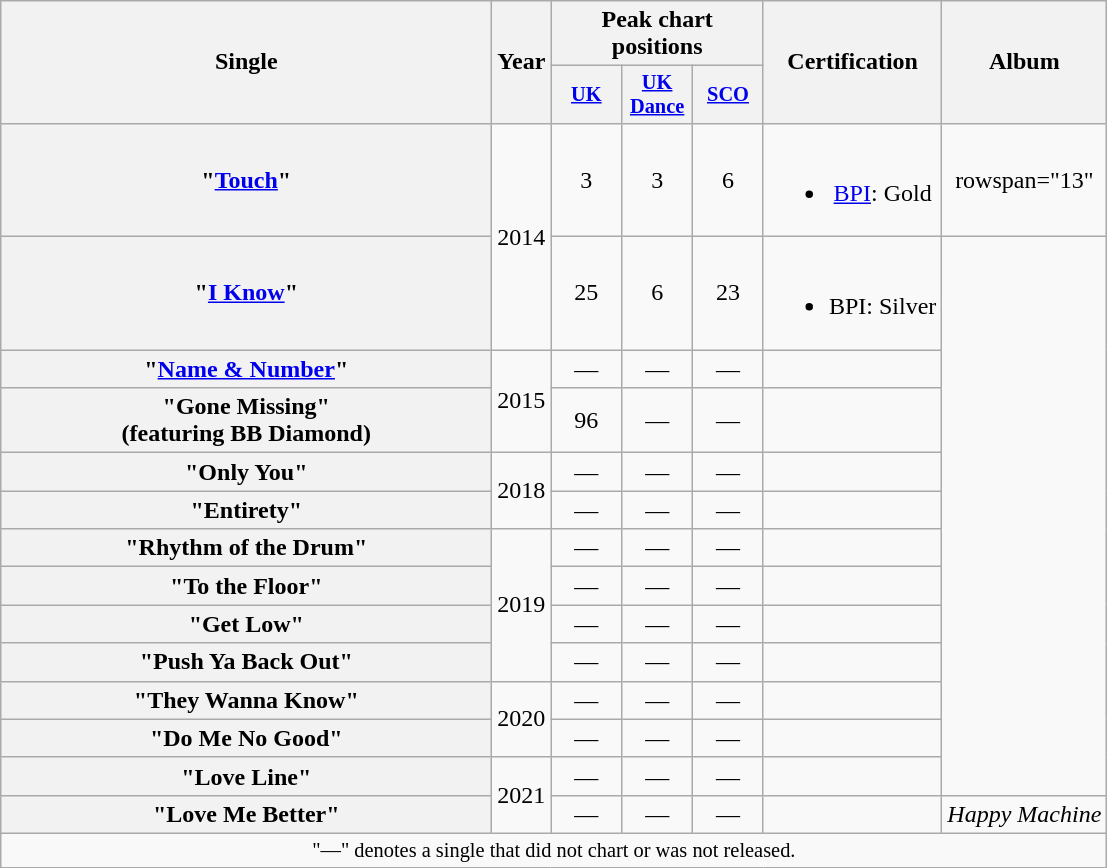<table class="wikitable plainrowheaders" style="text-align:center;">
<tr>
<th scope="col" rowspan="2" style="width:20em;">Single</th>
<th scope="col" rowspan="2" style="width:1em;">Year</th>
<th scope="col" colspan="3">Peak chart positions</th>
<th scope="col" rowspan="2">Certification</th>
<th scope="col" rowspan="2">Album</th>
</tr>
<tr>
<th scope="col" style="width:3em;font-size:85%;"><a href='#'>UK</a><br></th>
<th scope="col" style="width:3em;font-size:85%;"><a href='#'>UK Dance</a><br></th>
<th scope="col" style="width:3em;font-size:85%;"><a href='#'>SCO</a><br></th>
</tr>
<tr>
<th scope="row">"<a href='#'>Touch</a>"</th>
<td rowspan="2">2014</td>
<td>3</td>
<td>3</td>
<td>6</td>
<td><br><ul><li><a href='#'>BPI</a>: Gold</li></ul></td>
<td>rowspan="13" </td>
</tr>
<tr>
<th scope="row">"<a href='#'>I Know</a>"</th>
<td>25</td>
<td>6</td>
<td>23</td>
<td><br><ul><li>BPI: Silver</li></ul></td>
</tr>
<tr>
<th scope="row">"<a href='#'>Name & Number</a>"</th>
<td rowspan="2">2015</td>
<td>—</td>
<td>—</td>
<td>—</td>
<td></td>
</tr>
<tr>
<th scope="row">"Gone Missing"<br><span>(featuring BB Diamond)</span></th>
<td>96</td>
<td>—</td>
<td>—</td>
<td></td>
</tr>
<tr>
<th scope="row">"Only You"</th>
<td rowspan="2">2018</td>
<td>—</td>
<td>—</td>
<td>—</td>
<td></td>
</tr>
<tr>
<th scope="row">"Entirety"<br></th>
<td>—</td>
<td>—</td>
<td>—</td>
<td></td>
</tr>
<tr>
<th scope="row">"Rhythm of the Drum"</th>
<td rowspan="4">2019</td>
<td>—</td>
<td>—</td>
<td>—</td>
<td></td>
</tr>
<tr>
<th scope="row">"To the Floor"</th>
<td>—</td>
<td>—</td>
<td>—</td>
<td></td>
</tr>
<tr>
<th scope="row">"Get Low"</th>
<td>—</td>
<td>—</td>
<td>—</td>
<td></td>
</tr>
<tr>
<th scope="row">"Push Ya Back Out"</th>
<td>—</td>
<td>—</td>
<td>—</td>
<td></td>
</tr>
<tr>
<th scope="row">"They Wanna Know"</th>
<td rowspan="2">2020</td>
<td>—</td>
<td>—</td>
<td>—</td>
<td></td>
</tr>
<tr>
<th scope="row">"Do Me No Good"</th>
<td>—</td>
<td>—</td>
<td>—</td>
<td></td>
</tr>
<tr>
<th scope="row">"Love Line"<br></th>
<td rowspan="2">2021</td>
<td>—</td>
<td>—</td>
<td>—</td>
<td></td>
</tr>
<tr>
<th scope="row">"Love Me Better" <br></th>
<td>—</td>
<td>—</td>
<td>—</td>
<td></td>
<td><em>Happy Machine</em></td>
</tr>
<tr>
<td colspan="19" style="font-size:85%">"—" denotes a single that did not chart or was not released.</td>
</tr>
</table>
